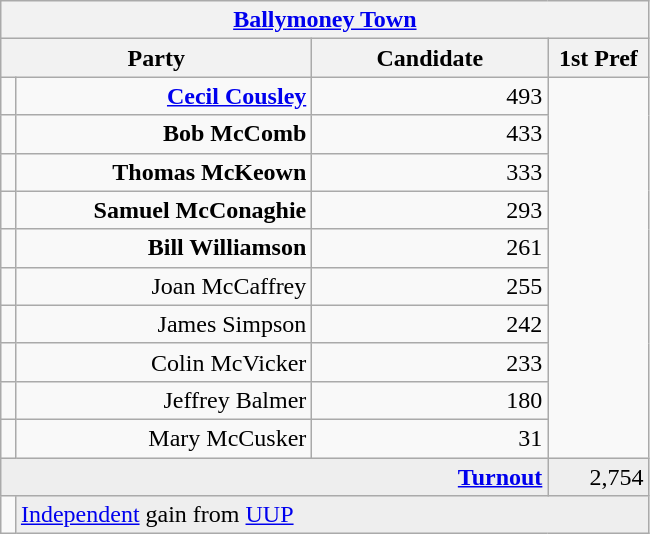<table class="wikitable">
<tr>
<th colspan="4" align="center"><a href='#'>Ballymoney Town</a></th>
</tr>
<tr>
<th colspan="2" align="center" width=200>Party</th>
<th width=150>Candidate</th>
<th width=60>1st Pref</th>
</tr>
<tr>
<td></td>
<td align="right"><strong><a href='#'>Cecil Cousley</a></strong></td>
<td align="right">493</td>
</tr>
<tr>
<td></td>
<td align="right"><strong>Bob McComb</strong></td>
<td align="right">433</td>
</tr>
<tr>
<td></td>
<td align="right"><strong>Thomas McKeown</strong></td>
<td align="right">333</td>
</tr>
<tr>
<td></td>
<td align="right"><strong>Samuel McConaghie</strong></td>
<td align="right">293</td>
</tr>
<tr>
<td></td>
<td align="right"><strong>Bill Williamson</strong></td>
<td align="right">261</td>
</tr>
<tr>
<td></td>
<td align="right">Joan McCaffrey</td>
<td align="right">255</td>
</tr>
<tr>
<td></td>
<td align="right">James Simpson</td>
<td align="right">242</td>
</tr>
<tr>
<td></td>
<td align="right">Colin McVicker</td>
<td align="right">233</td>
</tr>
<tr>
<td></td>
<td align="right">Jeffrey Balmer</td>
<td align="right">180</td>
</tr>
<tr>
<td></td>
<td align="right">Mary McCusker</td>
<td align="right">31</td>
</tr>
<tr bgcolor="EEEEEE">
<td colspan=3 align="right"><strong><a href='#'>Turnout</a></strong></td>
<td align="right">2,754</td>
</tr>
<tr>
<td bgcolor=></td>
<td colspan=3 bgcolor="EEEEEE"><a href='#'>Independent</a> gain from <a href='#'>UUP</a></td>
</tr>
</table>
